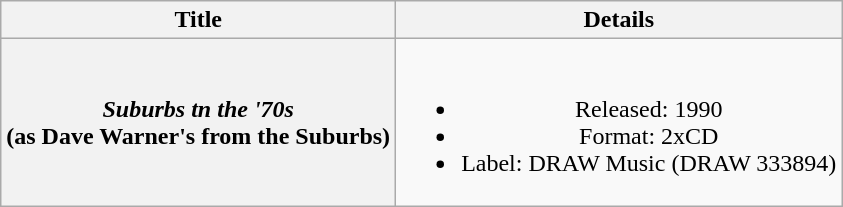<table class="wikitable plainrowheaders" style="text-align:center">
<tr>
<th scope="col">Title</th>
<th scope="col">Details</th>
</tr>
<tr>
<th scope="row"><em>Suburbs tn the '70s</em> <br> (as Dave Warner's from the Suburbs)</th>
<td><br><ul><li>Released: 1990</li><li>Format: 2xCD</li><li>Label: DRAW Music (DRAW 333894)</li></ul></td>
</tr>
</table>
